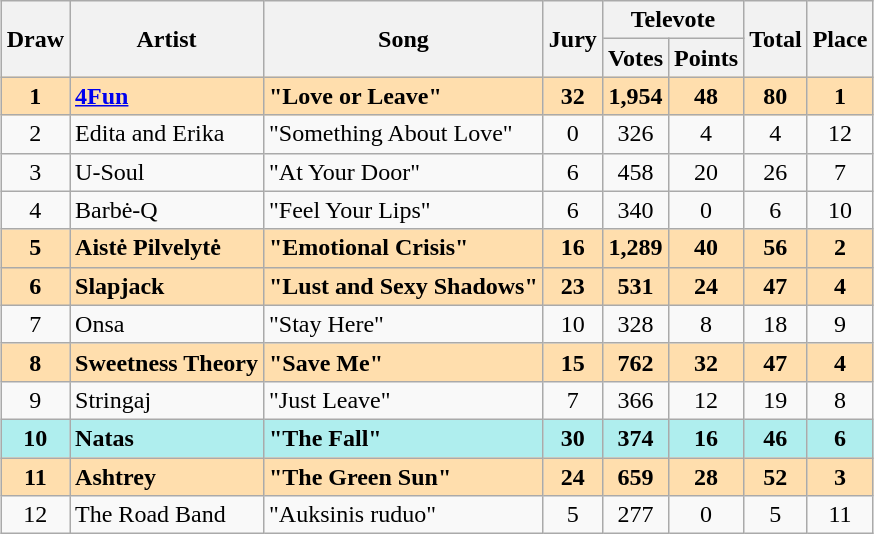<table class="sortable wikitable" style="margin: 1em auto 1em auto; text-align:center;">
<tr>
<th rowspan="2">Draw</th>
<th rowspan="2">Artist</th>
<th rowspan="2">Song</th>
<th rowspan="2">Jury</th>
<th colspan="2">Televote</th>
<th rowspan="2">Total</th>
<th rowspan="2">Place</th>
</tr>
<tr>
<th>Votes</th>
<th>Points</th>
</tr>
<tr style="font-weight:bold; background:navajowhite;">
<td>1</td>
<td align="left"><a href='#'>4Fun</a></td>
<td align="left">"Love or Leave"</td>
<td>32</td>
<td>1,954</td>
<td>48</td>
<td>80</td>
<td>1</td>
</tr>
<tr>
<td>2</td>
<td align="left">Edita and Erika</td>
<td align="left">"Something About Love"</td>
<td>0</td>
<td>326</td>
<td>4</td>
<td>4</td>
<td>12</td>
</tr>
<tr>
<td>3</td>
<td align="left">U-Soul</td>
<td align="left">"At Your Door"</td>
<td>6</td>
<td>458</td>
<td>20</td>
<td>26</td>
<td>7</td>
</tr>
<tr>
<td>4</td>
<td align="left">Barbė-Q</td>
<td align="left">"Feel Your Lips"</td>
<td>6</td>
<td>340</td>
<td>0</td>
<td>6</td>
<td>10</td>
</tr>
<tr style="font-weight:bold; background:navajowhite;">
<td>5</td>
<td align="left">Aistė Pilvelytė</td>
<td align="left">"Emotional Crisis"</td>
<td>16</td>
<td>1,289</td>
<td>40</td>
<td>56</td>
<td>2</td>
</tr>
<tr style="font-weight:bold; background:navajowhite;">
<td>6</td>
<td align="left">Slapjack</td>
<td align="left">"Lust and Sexy Shadows"</td>
<td>23</td>
<td>531</td>
<td>24</td>
<td>47</td>
<td>4</td>
</tr>
<tr>
<td>7</td>
<td align="left">Onsa</td>
<td align="left">"Stay Here"</td>
<td>10</td>
<td>328</td>
<td>8</td>
<td>18</td>
<td>9</td>
</tr>
<tr style="font-weight:bold; background:navajowhite;">
<td>8</td>
<td align="left">Sweetness Theory</td>
<td align="left">"Save Me"</td>
<td>15</td>
<td>762</td>
<td>32</td>
<td>47</td>
<td>4</td>
</tr>
<tr>
<td>9</td>
<td align="left">Stringaj</td>
<td align="left">"Just Leave"</td>
<td>7</td>
<td>366</td>
<td>12</td>
<td>19</td>
<td>8</td>
</tr>
<tr style="font-weight:bold; background:paleturquoise;">
<td>10</td>
<td align="left">Natas</td>
<td align="left">"The Fall"</td>
<td>30</td>
<td>374</td>
<td>16</td>
<td>46</td>
<td>6</td>
</tr>
<tr style="font-weight:bold; background:navajowhite;">
<td>11</td>
<td align="left">Ashtrey</td>
<td align="left">"The Green Sun"</td>
<td>24</td>
<td>659</td>
<td>28</td>
<td>52</td>
<td>3</td>
</tr>
<tr>
<td>12</td>
<td align="left">The Road Band</td>
<td align="left">"Auksinis ruduo"</td>
<td>5</td>
<td>277</td>
<td>0</td>
<td>5</td>
<td>11</td>
</tr>
</table>
